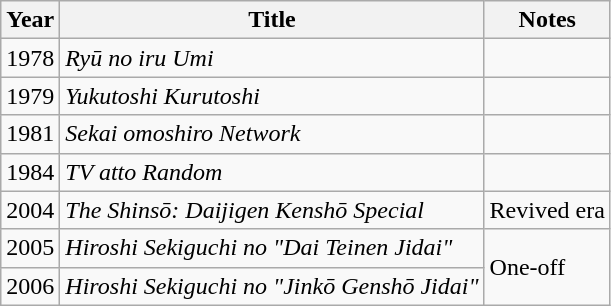<table class="wikitable">
<tr>
<th>Year</th>
<th>Title</th>
<th>Notes</th>
</tr>
<tr>
<td>1978</td>
<td><em>Ryū no iru Umi</em></td>
<td></td>
</tr>
<tr>
<td>1979</td>
<td><em>Yukutoshi Kurutoshi</em></td>
<td></td>
</tr>
<tr>
<td>1981</td>
<td><em>Sekai omoshiro Network</em></td>
<td></td>
</tr>
<tr>
<td>1984</td>
<td><em>TV atto Random</em></td>
<td></td>
</tr>
<tr>
<td>2004</td>
<td><em>The Shinsō: Daijigen Kenshō Special</em></td>
<td>Revived era</td>
</tr>
<tr>
<td>2005</td>
<td><em>Hiroshi Sekiguchi no "Dai Teinen Jidai"</em></td>
<td rowspan="2">One-off</td>
</tr>
<tr>
<td>2006</td>
<td><em>Hiroshi Sekiguchi no "Jinkō Genshō Jidai"</em></td>
</tr>
</table>
